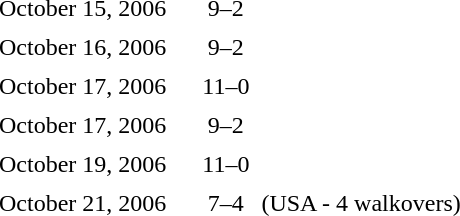<table cellpadding="4" cellspacing="0">
<tr>
<td>October 15, 2006</td>
<td></td>
<td></td>
<td align="center">9–2</td>
</tr>
<tr>
<td>October 16, 2006</td>
<td></td>
<td></td>
<td align="center">9–2</td>
</tr>
<tr>
<td>October 17, 2006</td>
<td></td>
<td></td>
<td align="center">11–0</td>
</tr>
<tr>
<td>October 17, 2006</td>
<td></td>
<td></td>
<td align="center">9–2</td>
</tr>
<tr>
<td>October 19, 2006</td>
<td></td>
<td></td>
<td align="center">11–0</td>
</tr>
<tr>
<td>October 21, 2006</td>
<td></td>
<td></td>
<td align="center">7–4</td>
<td>(USA - 4 walkovers)</td>
</tr>
</table>
